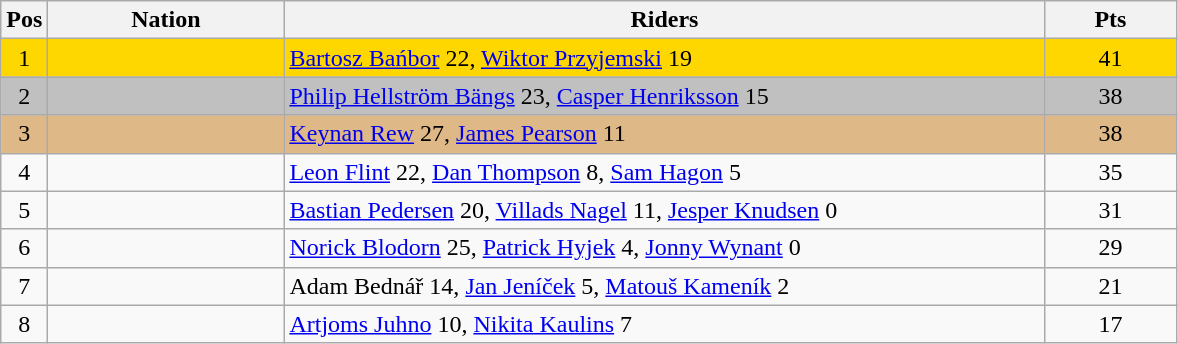<table class="wikitable" style="font-size: 100%">
<tr>
<th width=20>Pos</th>
<th width=150>Nation</th>
<th width=500>Riders</th>
<th width=80>Pts</th>
</tr>
<tr align=center style="background-color: gold;">
<td>1</td>
<td align="left"></td>
<td align="left"><a href='#'>Bartosz Bańbor</a> 22, <a href='#'>Wiktor Przyjemski</a> 19</td>
<td>41</td>
</tr>
<tr align=center style="background-color: silver;">
<td>2</td>
<td align="left"></td>
<td align="left"><a href='#'>Philip Hellström Bängs</a> 23, <a href='#'>Casper Henriksson</a> 15</td>
<td>38</td>
</tr>
<tr align=center style="background-color: #DEB887;">
<td>3</td>
<td align="left"></td>
<td align="left"><a href='#'>Keynan Rew</a> 27, <a href='#'>James Pearson</a> 11</td>
<td>38</td>
</tr>
<tr align=center>
<td>4</td>
<td align="left"></td>
<td align="left"><a href='#'>Leon Flint</a> 22, <a href='#'>Dan Thompson</a> 8, <a href='#'>Sam Hagon</a> 5</td>
<td>35</td>
</tr>
<tr align=center>
<td>5</td>
<td align="left"></td>
<td align="left"><a href='#'>Bastian Pedersen</a> 20, <a href='#'>Villads Nagel</a> 11, <a href='#'>Jesper Knudsen</a> 0</td>
<td>31</td>
</tr>
<tr align=center>
<td>6</td>
<td align="left"></td>
<td align="left"><a href='#'>Norick Blodorn</a> 25, <a href='#'>Patrick Hyjek</a> 4, <a href='#'>Jonny Wynant</a> 0</td>
<td>29</td>
</tr>
<tr align=center>
<td>7</td>
<td align="left"></td>
<td align="left">Adam Bednář 14, <a href='#'>Jan Jeníček</a> 5, <a href='#'>Matouš Kameník</a> 2</td>
<td>21</td>
</tr>
<tr align=center>
<td>8</td>
<td align="left"></td>
<td align="left"><a href='#'>Artjoms Juhno</a> 10, <a href='#'>Nikita Kaulins</a> 7</td>
<td>17</td>
</tr>
</table>
